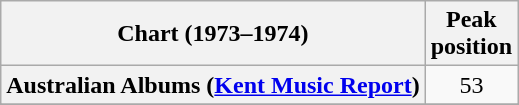<table class="wikitable plainrowheaders sortable" style="text-align:center;">
<tr>
<th>Chart (1973–1974)</th>
<th>Peak<br>position</th>
</tr>
<tr>
<th scope="row">Australian Albums (<a href='#'>Kent Music Report</a>)</th>
<td align="center">53</td>
</tr>
<tr>
</tr>
<tr>
</tr>
<tr>
</tr>
<tr>
</tr>
</table>
